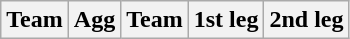<table class="wikitable">
<tr>
<th>Team</th>
<th>Agg</th>
<th>Team</th>
<th>1st leg</th>
<th>2nd leg<br>
</th>
</tr>
</table>
